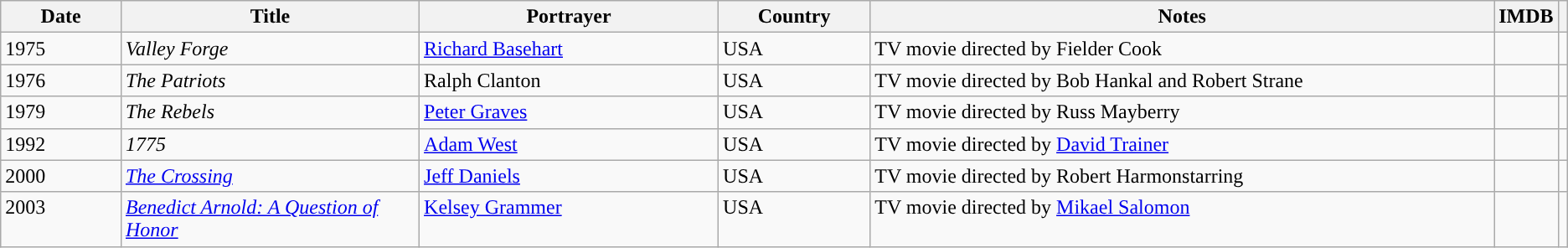<table class="wikitable sortable">
<tr>
<th width="8%">Date</th>
<th width="20%">Title</th>
<th width="20%">Portrayer</th>
<th width="10%">Country</th>
<th width="53%">Notes</th>
<th width="5%">IMDB</th>
<th width="5%"></th>
</tr>
<tr valign="top">
<td>1975</td>
<td><em>Valley Forge</em></td>
<td><a href='#'>Richard Basehart</a></td>
<td>USA</td>
<td>TV movie directed by Fielder Cook</td>
<td></td>
<td></td>
</tr>
<tr valign="top">
<td>1976</td>
<td><em>The Patriots</em></td>
<td>Ralph Clanton</td>
<td>USA</td>
<td>TV movie directed by Bob Hankal and Robert Strane</td>
<td></td>
<td></td>
</tr>
<tr valign="top">
<td>1979</td>
<td><em>The Rebels</em></td>
<td><a href='#'>Peter Graves</a></td>
<td>USA</td>
<td>TV movie directed by Russ Mayberry</td>
<td></td>
<td></td>
</tr>
<tr valign="top">
<td>1992</td>
<td><em>1775</em></td>
<td><a href='#'>Adam West</a></td>
<td>USA</td>
<td>TV movie directed by <a href='#'>David Trainer</a></td>
<td></td>
<td></td>
</tr>
<tr valign="top">
<td>2000</td>
<td><em><a href='#'>The Crossing</a></em></td>
<td><a href='#'>Jeff Daniels</a></td>
<td>USA</td>
<td>TV movie directed by Robert Harmonstarring</td>
<td></td>
<td></td>
</tr>
<tr valign="top">
<td>2003</td>
<td><em><a href='#'>Benedict Arnold: A Question of Honor</a></em></td>
<td><a href='#'>Kelsey Grammer</a></td>
<td>USA</td>
<td>TV movie directed by <a href='#'>Mikael Salomon</a></td>
<td></td>
<td></td>
</tr>
</table>
